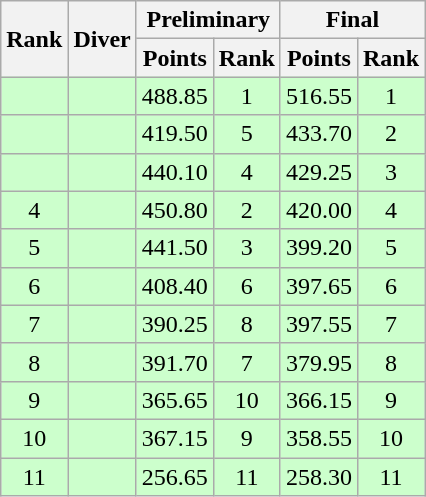<table class="wikitable" style="text-align:center">
<tr>
<th rowspan="2">Rank</th>
<th rowspan="2">Diver</th>
<th colspan="2">Preliminary</th>
<th colspan="2">Final</th>
</tr>
<tr>
<th>Points</th>
<th>Rank</th>
<th>Points</th>
<th>Rank</th>
</tr>
<tr bgcolor=ccffcc>
<td></td>
<td align=left></td>
<td>488.85</td>
<td>1</td>
<td>516.55</td>
<td>1</td>
</tr>
<tr bgcolor=ccffcc>
<td></td>
<td align=left></td>
<td>419.50</td>
<td>5</td>
<td>433.70</td>
<td>2</td>
</tr>
<tr bgcolor=ccffcc>
<td></td>
<td align=left></td>
<td>440.10</td>
<td>4</td>
<td>429.25</td>
<td>3</td>
</tr>
<tr bgcolor=ccffcc>
<td>4</td>
<td align=left></td>
<td>450.80</td>
<td>2</td>
<td>420.00</td>
<td>4</td>
</tr>
<tr bgcolor=ccffcc>
<td>5</td>
<td align=left></td>
<td>441.50</td>
<td>3</td>
<td>399.20</td>
<td>5</td>
</tr>
<tr bgcolor=ccffcc>
<td>6</td>
<td align=left></td>
<td>408.40</td>
<td>6</td>
<td>397.65</td>
<td>6</td>
</tr>
<tr bgcolor=ccffcc>
<td>7</td>
<td align=left></td>
<td>390.25</td>
<td>8</td>
<td>397.55</td>
<td>7</td>
</tr>
<tr bgcolor=ccffcc>
<td>8</td>
<td align=left></td>
<td>391.70</td>
<td>7</td>
<td>379.95</td>
<td>8</td>
</tr>
<tr bgcolor=ccffcc>
<td>9</td>
<td align=left></td>
<td>365.65</td>
<td>10</td>
<td>366.15</td>
<td>9</td>
</tr>
<tr bgcolor=ccffcc>
<td>10</td>
<td align=left></td>
<td>367.15</td>
<td>9</td>
<td>358.55</td>
<td>10</td>
</tr>
<tr bgcolor=ccffcc>
<td>11</td>
<td align=left></td>
<td>256.65</td>
<td>11</td>
<td>258.30</td>
<td>11</td>
</tr>
</table>
